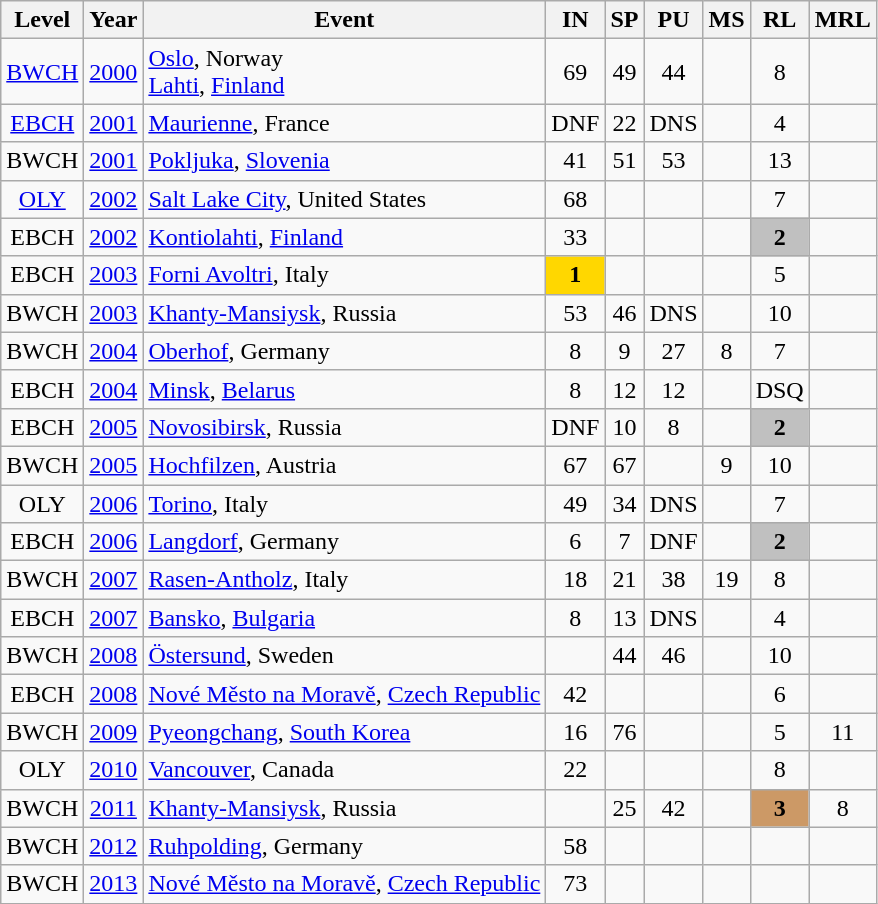<table class="wikitable sortable" style="text-align: center;">
<tr>
<th>Level</th>
<th>Year</th>
<th>Event</th>
<th>IN</th>
<th>SP</th>
<th>PU</th>
<th>MS</th>
<th>RL</th>
<th>MRL</th>
</tr>
<tr>
<td><a href='#'>BWCH</a></td>
<td><a href='#'>2000</a></td>
<td align="left"> <a href='#'>Oslo</a>, Norway<br> <a href='#'>Lahti</a>, <a href='#'>Finland</a></td>
<td>69</td>
<td>49</td>
<td>44</td>
<td></td>
<td>8</td>
<td></td>
</tr>
<tr>
<td><a href='#'>EBCH</a></td>
<td><a href='#'>2001</a></td>
<td align="left"> <a href='#'>Maurienne</a>, France</td>
<td>DNF</td>
<td>22</td>
<td>DNS</td>
<td></td>
<td>4</td>
<td></td>
</tr>
<tr>
<td>BWCH</td>
<td><a href='#'>2001</a></td>
<td align="left"> <a href='#'>Pokljuka</a>, <a href='#'>Slovenia</a></td>
<td>41</td>
<td>51</td>
<td>53</td>
<td></td>
<td>13</td>
<td></td>
</tr>
<tr>
<td><a href='#'>OLY</a></td>
<td><a href='#'>2002</a></td>
<td align="left"> <a href='#'>Salt Lake City</a>, United States</td>
<td>68</td>
<td></td>
<td></td>
<td></td>
<td>7</td>
<td></td>
</tr>
<tr>
<td>EBCH</td>
<td><a href='#'>2002</a></td>
<td align="left"> <a href='#'>Kontiolahti</a>, <a href='#'>Finland</a></td>
<td>33</td>
<td></td>
<td></td>
<td></td>
<td bgcolor=silver><strong>2</strong></td>
<td></td>
</tr>
<tr>
<td>EBCH</td>
<td><a href='#'>2003</a></td>
<td align="left"> <a href='#'>Forni Avoltri</a>, Italy</td>
<td bgcolor="gold"><strong>1</strong></td>
<td></td>
<td></td>
<td></td>
<td>5</td>
<td></td>
</tr>
<tr>
<td>BWCH</td>
<td><a href='#'>2003</a></td>
<td align="left"> <a href='#'>Khanty-Mansiysk</a>, Russia</td>
<td>53</td>
<td>46</td>
<td>DNS</td>
<td></td>
<td>10</td>
<td></td>
</tr>
<tr>
<td>BWCH</td>
<td><a href='#'>2004</a></td>
<td align="left"> <a href='#'>Oberhof</a>, Germany</td>
<td>8</td>
<td>9</td>
<td>27</td>
<td>8</td>
<td>7</td>
<td></td>
</tr>
<tr>
<td>EBCH</td>
<td><a href='#'>2004</a></td>
<td align="left"> <a href='#'>Minsk</a>, <a href='#'>Belarus</a></td>
<td>8</td>
<td>12</td>
<td>12</td>
<td></td>
<td>DSQ</td>
<td></td>
</tr>
<tr>
<td>EBCH</td>
<td><a href='#'>2005</a></td>
<td align="left"> <a href='#'>Novosibirsk</a>, Russia</td>
<td>DNF</td>
<td>10</td>
<td>8</td>
<td></td>
<td bgcolor=silver><strong>2</strong></td>
<td></td>
</tr>
<tr>
<td>BWCH</td>
<td><a href='#'>2005</a></td>
<td align="left"> <a href='#'>Hochfilzen</a>, Austria</td>
<td>67</td>
<td>67</td>
<td></td>
<td>9</td>
<td>10</td>
<td></td>
</tr>
<tr>
<td>OLY</td>
<td><a href='#'>2006</a></td>
<td align="left"> <a href='#'>Torino</a>, Italy</td>
<td>49</td>
<td>34</td>
<td>DNS</td>
<td></td>
<td>7</td>
<td></td>
</tr>
<tr>
<td>EBCH</td>
<td><a href='#'>2006</a></td>
<td align="left"> <a href='#'>Langdorf</a>, Germany</td>
<td>6</td>
<td>7</td>
<td>DNF</td>
<td></td>
<td bgcolor=silver><strong>2</strong></td>
<td></td>
</tr>
<tr>
<td>BWCH</td>
<td><a href='#'>2007</a></td>
<td align="left"> <a href='#'>Rasen-Antholz</a>, Italy</td>
<td>18</td>
<td>21</td>
<td>38</td>
<td>19</td>
<td>8</td>
<td></td>
</tr>
<tr>
<td>EBCH</td>
<td><a href='#'>2007</a></td>
<td align="left"> <a href='#'>Bansko</a>, <a href='#'>Bulgaria</a></td>
<td>8</td>
<td>13</td>
<td>DNS</td>
<td></td>
<td>4</td>
<td></td>
</tr>
<tr>
<td>BWCH</td>
<td><a href='#'>2008</a></td>
<td align="left"> <a href='#'>Östersund</a>, Sweden</td>
<td></td>
<td>44</td>
<td>46</td>
<td></td>
<td>10</td>
<td></td>
</tr>
<tr>
<td>EBCH</td>
<td><a href='#'>2008</a></td>
<td align="left"> <a href='#'>Nové Město na Moravě</a>, <a href='#'>Czech Republic</a></td>
<td>42</td>
<td></td>
<td></td>
<td></td>
<td>6</td>
<td></td>
</tr>
<tr>
<td>BWCH</td>
<td><a href='#'>2009</a></td>
<td align="left"> <a href='#'>Pyeongchang</a>, <a href='#'>South Korea</a></td>
<td>16</td>
<td>76</td>
<td></td>
<td></td>
<td>5</td>
<td>11</td>
</tr>
<tr>
<td>OLY</td>
<td><a href='#'>2010</a></td>
<td align="left"> <a href='#'>Vancouver</a>, Canada</td>
<td>22</td>
<td></td>
<td></td>
<td></td>
<td>8</td>
<td></td>
</tr>
<tr>
<td>BWCH</td>
<td><a href='#'>2011</a></td>
<td align="left"> <a href='#'>Khanty-Mansiysk</a>, Russia</td>
<td></td>
<td>25</td>
<td>42</td>
<td></td>
<td bgcolor="cc9966"><strong>3</strong></td>
<td>8</td>
</tr>
<tr>
<td>BWCH</td>
<td><a href='#'>2012</a></td>
<td align="left"> <a href='#'>Ruhpolding</a>, Germany</td>
<td>58</td>
<td></td>
<td></td>
<td></td>
<td></td>
<td></td>
</tr>
<tr>
<td>BWCH</td>
<td><a href='#'>2013</a></td>
<td align="left"> <a href='#'>Nové Město na Moravě</a>, <a href='#'>Czech Republic</a></td>
<td>73</td>
<td></td>
<td></td>
<td></td>
<td></td>
<td></td>
</tr>
</table>
